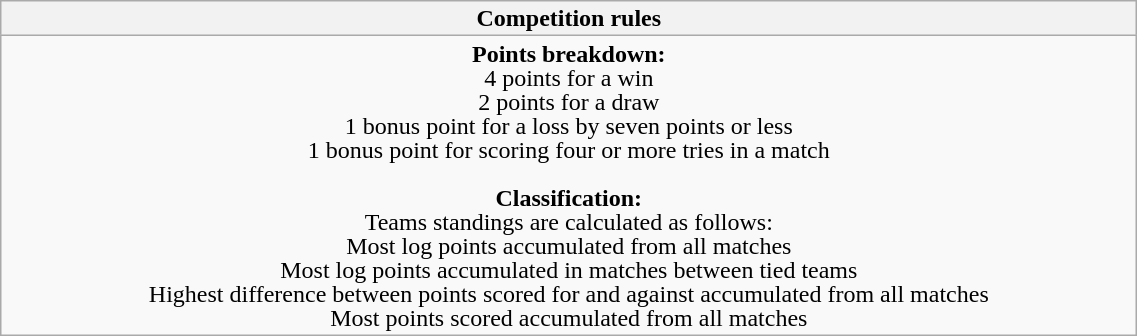<table class="wikitable collapsible collapsed" style="text-align:center; line-height:100%; font-size:100%; width:60%;">
<tr>
<th colspan="4" style="border:0px">Competition rules</th>
</tr>
<tr>
<td colspan="4"><strong>Points breakdown:</strong><br>4 points for a win<br>2 points for a draw<br>1 bonus point for a loss by seven points or less<br>1 bonus point for scoring four or more tries in a match<br><br><strong>Classification:</strong><br>Teams standings are calculated as follows:<br>Most log points accumulated from all matches<br>Most log points accumulated in matches between tied teams<br>Highest difference between points scored for and against accumulated from all matches<br>Most points scored accumulated from all matches</td>
</tr>
</table>
